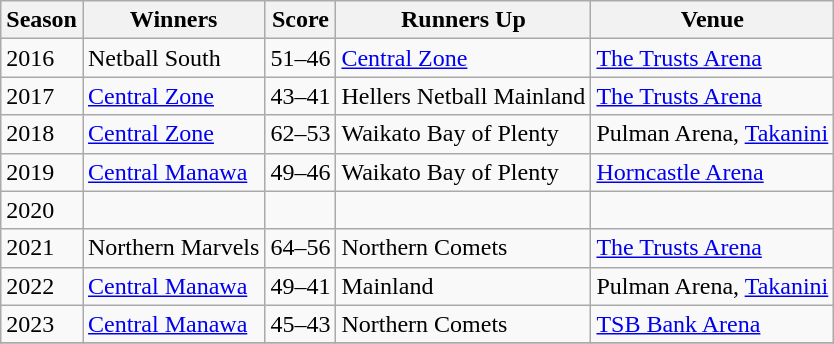<table class="wikitable collapsible">
<tr>
<th>Season</th>
<th>Winners</th>
<th>Score</th>
<th>Runners Up</th>
<th>Venue</th>
</tr>
<tr>
<td>2016</td>
<td>Netball South</td>
<td>51–46</td>
<td><a href='#'>Central Zone</a></td>
<td><a href='#'>The Trusts Arena</a></td>
</tr>
<tr>
<td>2017</td>
<td><a href='#'>Central Zone</a></td>
<td>43–41</td>
<td>Hellers Netball Mainland</td>
<td><a href='#'>The Trusts Arena</a></td>
</tr>
<tr>
<td>2018</td>
<td><a href='#'>Central Zone</a></td>
<td>62–53</td>
<td>Waikato Bay of Plenty</td>
<td>Pulman Arena, <a href='#'>Takanini</a></td>
</tr>
<tr>
<td>2019</td>
<td><a href='#'>Central Manawa</a></td>
<td>49–46</td>
<td>Waikato Bay of Plenty</td>
<td><a href='#'>Horncastle Arena</a></td>
</tr>
<tr>
<td>2020</td>
<td><em></em></td>
<td></td>
<td></td>
<td></td>
</tr>
<tr>
<td>2021</td>
<td>Northern Marvels</td>
<td>64–56</td>
<td>Northern Comets</td>
<td><a href='#'>The Trusts Arena</a></td>
</tr>
<tr>
<td>2022</td>
<td><a href='#'>Central Manawa</a></td>
<td>49–41</td>
<td>Mainland</td>
<td>Pulman Arena, <a href='#'>Takanini</a></td>
</tr>
<tr>
<td>2023</td>
<td><a href='#'>Central Manawa</a></td>
<td>45–43</td>
<td>Northern Comets</td>
<td><a href='#'>TSB Bank Arena</a></td>
</tr>
<tr>
</tr>
</table>
